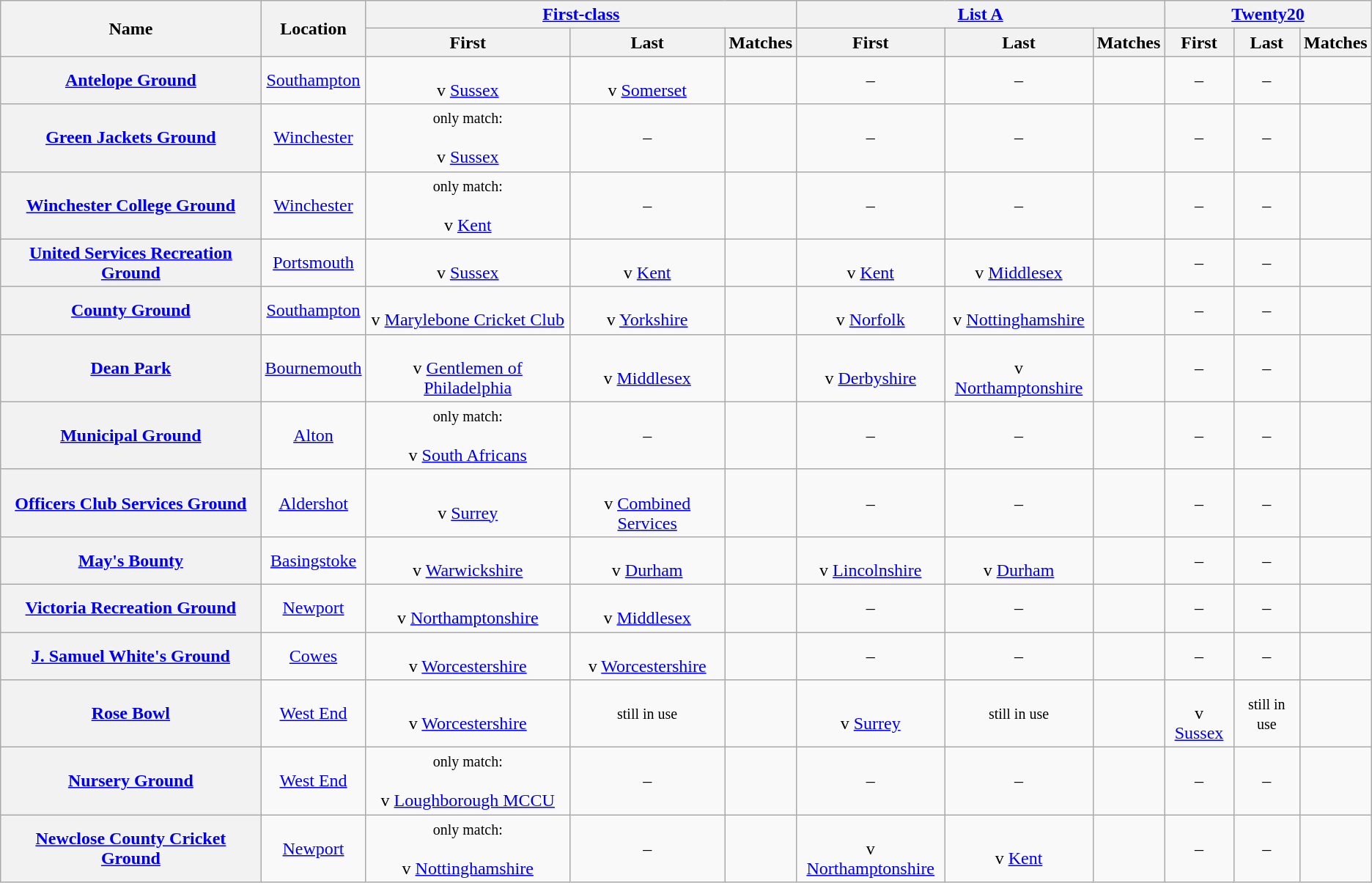<table class="wikitable sortable plainrowheaders" style="text-align: center;">
<tr>
<th rowspan="2" scope="col">Name</th>
<th rowspan="2" scope="col">Location</th>
<th colspan="3" scope="colgroup"><a href='#'>First-class</a></th>
<th colspan="3" scope="colgroup"><a href='#'>List A</a></th>
<th colspan="3" scope="colgroup"><a href='#'>Twenty20</a></th>
</tr>
<tr>
<th scope="col">First</th>
<th scope="col">Last</th>
<th scope="col">Matches</th>
<th scope="col">First</th>
<th scope="col">Last</th>
<th scope="col">Matches</th>
<th scope="col">First</th>
<th scope="col">Last</th>
<th scope="col">Matches</th>
</tr>
<tr>
<th scope=row><strong><a href='#'>Antelope Ground</a></strong><br></th>
<td><a href='#'>Southampton</a></td>
<td><br>v <a href='#'>Sussex</a></td>
<td><br>v <a href='#'>Somerset</a></td>
<td></td>
<td>–</td>
<td>–</td>
<td></td>
<td>–</td>
<td>–</td>
<td></td>
</tr>
<tr>
<th scope=row><strong><a href='#'>Green Jackets Ground</a></strong><br></th>
<td><a href='#'>Winchester</a></td>
<td><small>only match:</small><br><br>v <a href='#'>Sussex</a></td>
<td>–</td>
<td></td>
<td>–</td>
<td>–</td>
<td></td>
<td>–</td>
<td>–</td>
<td></td>
</tr>
<tr>
<th scope=row><strong><a href='#'>Winchester College Ground</a></strong><br></th>
<td><a href='#'>Winchester</a></td>
<td><small>only match:</small><br><br>v <a href='#'>Kent</a></td>
<td>–</td>
<td></td>
<td>–</td>
<td>–</td>
<td></td>
<td>–</td>
<td>–</td>
<td></td>
</tr>
<tr>
<th scope=row><strong><a href='#'>United Services Recreation Ground</a></strong><br></th>
<td><a href='#'>Portsmouth</a></td>
<td><br>v <a href='#'>Sussex</a></td>
<td><br>v <a href='#'>Kent</a></td>
<td></td>
<td><br>v <a href='#'>Kent</a></td>
<td><br>v <a href='#'>Middlesex</a></td>
<td></td>
<td>–</td>
<td>–</td>
<td></td>
</tr>
<tr>
<th scope=row><strong><a href='#'>County Ground</a></strong></th>
<td><a href='#'>Southampton</a></td>
<td><br>v <a href='#'>Marylebone Cricket Club</a></td>
<td><br>v <a href='#'>Yorkshire</a></td>
<td></td>
<td><br>v <a href='#'>Norfolk</a></td>
<td><br>v <a href='#'>Nottinghamshire</a></td>
<td></td>
<td>–</td>
<td>–</td>
<td></td>
</tr>
<tr>
<th scope=row><strong><a href='#'>Dean Park</a></strong><br></th>
<td><a href='#'>Bournemouth</a></td>
<td><br>v <a href='#'>Gentlemen of Philadelphia</a></td>
<td><br>v <a href='#'>Middlesex</a></td>
<td></td>
<td><br>v <a href='#'>Derbyshire</a></td>
<td><br>v <a href='#'>Northamptonshire</a></td>
<td></td>
<td>–</td>
<td>–</td>
<td></td>
</tr>
<tr>
<th scope=row><strong><a href='#'>Municipal Ground</a></strong></th>
<td><a href='#'>Alton</a></td>
<td><small>only match:</small><br><br>v <a href='#'>South Africans</a></td>
<td>–</td>
<td></td>
<td>–</td>
<td>–</td>
<td></td>
<td>–</td>
<td>–</td>
<td></td>
</tr>
<tr>
<th scope=row><strong><a href='#'>Officers Club Services Ground</a></strong></th>
<td><a href='#'>Aldershot</a></td>
<td><br>v <a href='#'>Surrey</a></td>
<td><br>v <a href='#'>Combined Services</a></td>
<td></td>
<td>–</td>
<td>–</td>
<td></td>
<td>–</td>
<td>–</td>
<td></td>
</tr>
<tr>
<th scope=row><strong><a href='#'>May's Bounty</a></strong><br></th>
<td><a href='#'>Basingstoke</a></td>
<td><br>v <a href='#'>Warwickshire</a></td>
<td><br>v <a href='#'>Durham</a></td>
<td></td>
<td><br>v <a href='#'>Lincolnshire</a></td>
<td><br>v <a href='#'>Durham</a></td>
<td></td>
<td>–</td>
<td>–</td>
<td></td>
</tr>
<tr>
<th scope=row><strong><a href='#'>Victoria Recreation Ground</a></strong></th>
<td><a href='#'>Newport</a></td>
<td><br>v <a href='#'>Northamptonshire</a></td>
<td><br>v <a href='#'>Middlesex</a></td>
<td></td>
<td>–</td>
<td>–</td>
<td></td>
<td>–</td>
<td>–</td>
<td></td>
</tr>
<tr>
<th scope=row><strong><a href='#'>J. Samuel White's Ground</a></strong></th>
<td><a href='#'>Cowes</a></td>
<td><br>v <a href='#'>Worcestershire</a></td>
<td><br>v <a href='#'>Worcestershire</a></td>
<td></td>
<td>–</td>
<td>–</td>
<td></td>
<td>–</td>
<td>–</td>
<td></td>
</tr>
<tr>
<th scope=row><strong><a href='#'>Rose Bowl</a></strong><br></th>
<td><a href='#'>West End</a></td>
<td><br>v <a href='#'>Worcestershire</a></td>
<td><small>still in use</small></td>
<td></td>
<td><br>v <a href='#'>Surrey</a></td>
<td><small>still in use</small></td>
<td></td>
<td><br>v <a href='#'>Sussex</a></td>
<td><small>still in use</small></td>
<td></td>
</tr>
<tr>
<th scope=row><strong><a href='#'>Nursery Ground</a></strong><br></th>
<td><a href='#'>West End</a></td>
<td><small>only match:</small><br><br>v <a href='#'>Loughborough MCCU</a></td>
<td>–</td>
<td></td>
<td>–</td>
<td>–</td>
<td></td>
<td>–</td>
<td>–</td>
<td></td>
</tr>
<tr>
<th scope=row><strong><a href='#'>Newclose County Cricket Ground</a></strong><br></th>
<td><a href='#'>Newport</a></td>
<td><small>only match:</small><br><br>v <a href='#'>Nottinghamshire</a></td>
<td>–</td>
<td></td>
<td><br>v <a href='#'>Northamptonshire</a></td>
<td><br>v <a href='#'>Kent</a></td>
<td></td>
<td>–</td>
<td>–</td>
<td></td>
</tr>
</table>
